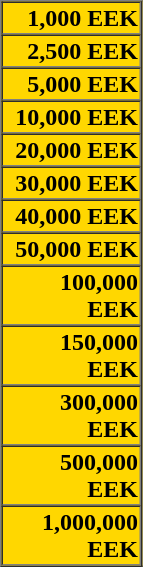<table border=1 cellspacing=0 cellpadding=1 width=95px style="background:gold;text-align:right">
<tr>
<td><strong>1,000 EEK</strong></td>
</tr>
<tr>
<td><strong>2,500 EEK</strong></td>
</tr>
<tr>
<td><strong>5,000 EEK</strong></td>
</tr>
<tr>
<td><strong>10,000 EEK</strong></td>
</tr>
<tr>
<td><strong>20,000 EEK</strong></td>
</tr>
<tr>
<td><strong>30,000 EEK</strong></td>
</tr>
<tr>
<td><strong>40,000 EEK</strong></td>
</tr>
<tr>
<td><strong>50,000 EEK</strong></td>
</tr>
<tr>
<td><strong>100,000 EEK</strong></td>
</tr>
<tr>
<td><strong>150,000 EEK</strong></td>
</tr>
<tr>
<td><strong>300,000 EEK</strong></td>
</tr>
<tr>
<td><strong>500,000 EEK</strong></td>
</tr>
<tr>
<td><strong>1,000,000 EEK</strong></td>
</tr>
</table>
